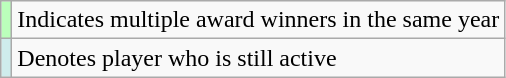<table class=wikitable>
<tr>
<th scope="row" style="background:#bfb;"></th>
<td>Indicates multiple award winners in the same year</td>
</tr>
<tr>
<th scope="row" style="text-align:center; background:#cfecec;"></th>
<td>Denotes player who is still active</td>
</tr>
</table>
